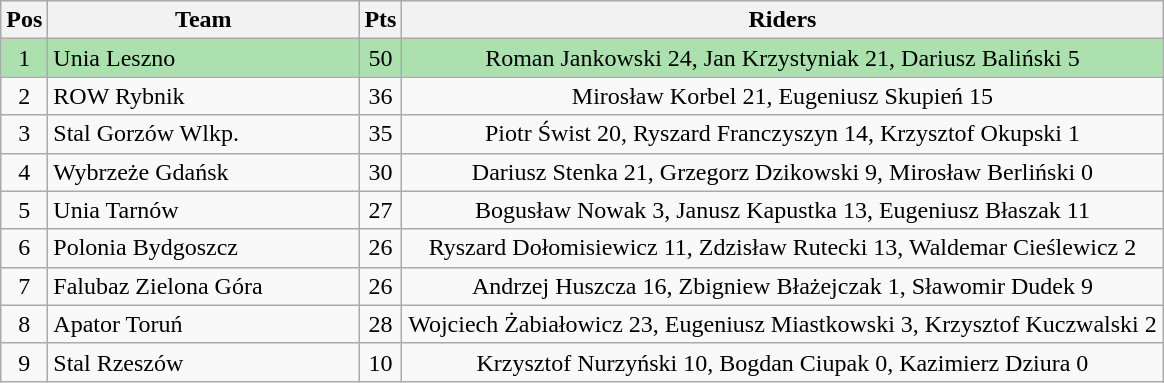<table class="wikitable" style="font-size: 100%">
<tr>
<th width=20>Pos</th>
<th width=200>Team</th>
<th width=20>Pts</th>
<th width=500>Riders</th>
</tr>
<tr align=center style="background:#ACE1AF;">
<td>1</td>
<td align="left">Unia Leszno</td>
<td>50</td>
<td>Roman Jankowski 24, Jan Krzystyniak 21, Dariusz Baliński 5</td>
</tr>
<tr align=center>
<td>2</td>
<td align="left">ROW Rybnik</td>
<td>36</td>
<td>Mirosław Korbel 21, Eugeniusz Skupień 15</td>
</tr>
<tr align=center>
<td>3</td>
<td align="left">Stal Gorzów Wlkp.</td>
<td>35</td>
<td>Piotr Świst 20, Ryszard Franczyszyn 14, Krzysztof Okupski 1</td>
</tr>
<tr align=center>
<td>4</td>
<td align="left">Wybrzeże Gdańsk</td>
<td>30</td>
<td>Dariusz Stenka 21, Grzegorz Dzikowski 9, Mirosław Berliński 0</td>
</tr>
<tr align=center>
<td>5</td>
<td align="left">Unia Tarnów</td>
<td>27</td>
<td>Bogusław Nowak 3, Janusz Kapustka 13, Eugeniusz Błaszak 11</td>
</tr>
<tr align=center>
<td>6</td>
<td align="left">Polonia Bydgoszcz</td>
<td>26</td>
<td>Ryszard Dołomisiewicz 11, Zdzisław Rutecki 13, Waldemar Cieślewicz 2</td>
</tr>
<tr align=center>
<td>7</td>
<td align="left">Falubaz Zielona Góra</td>
<td>26</td>
<td>Andrzej Huszcza 16, Zbigniew Błażejczak 1, Sławomir Dudek 9</td>
</tr>
<tr align=center>
<td>8</td>
<td align="left">Apator Toruń</td>
<td>28</td>
<td>Wojciech Żabiałowicz 23, Eugeniusz Miastkowski 3, Krzysztof Kuczwalski 2</td>
</tr>
<tr align=center>
<td>9</td>
<td align="left">Stal Rzeszów</td>
<td>10</td>
<td>Krzysztof Nurzyński 10, Bogdan Ciupak 0, Kazimierz Dziura 0</td>
</tr>
</table>
